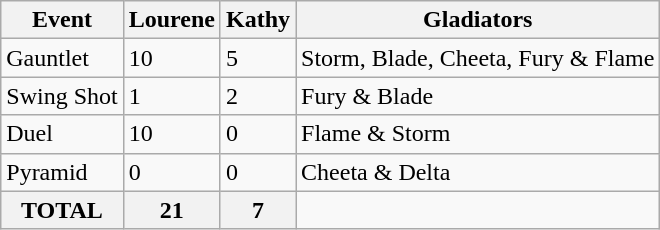<table class="wikitable">
<tr>
<th>Event</th>
<th>Lourene</th>
<th>Kathy</th>
<th>Gladiators</th>
</tr>
<tr>
<td>Gauntlet</td>
<td>10</td>
<td>5</td>
<td>Storm, Blade, Cheeta, Fury & Flame</td>
</tr>
<tr>
<td>Swing Shot</td>
<td>1</td>
<td>2</td>
<td>Fury & Blade</td>
</tr>
<tr>
<td>Duel</td>
<td>10</td>
<td>0</td>
<td>Flame & Storm</td>
</tr>
<tr>
<td>Pyramid</td>
<td>0</td>
<td>0</td>
<td>Cheeta & Delta</td>
</tr>
<tr>
<th>TOTAL</th>
<th>21</th>
<th>7</th>
</tr>
</table>
